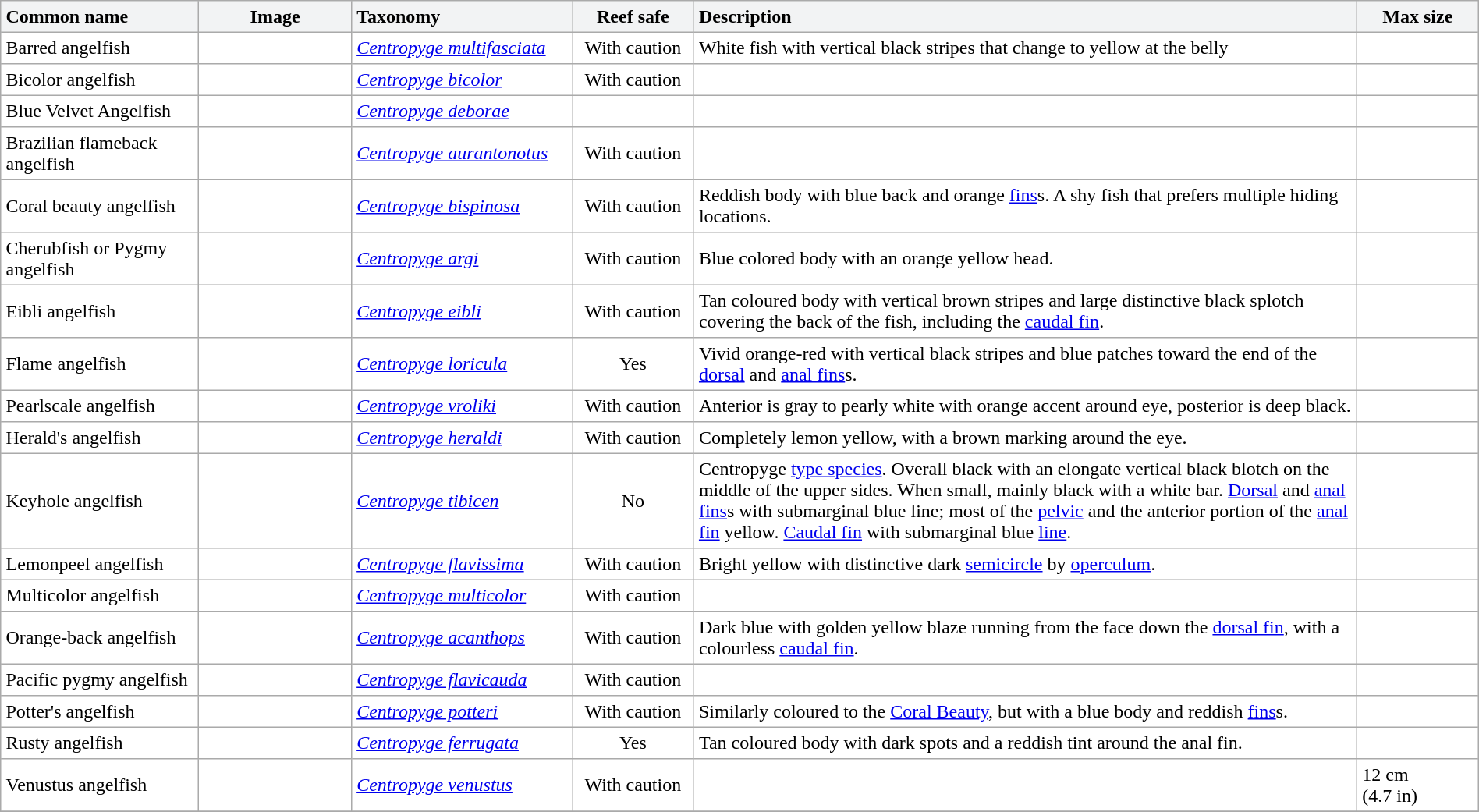<table class="sortable collapsible" cellpadding="4" width="100%" border="1" style="border:1px solid #aaa; border-collapse:collapse">
<tr>
<th align="left" style="background:#F2F3F4" width="170px">Common name</th>
<th style="background:#F2F3F4" width="130px" class="unsortable">Image</th>
<th align="left" style="background:#F2F3F4" width="190px">Taxonomy</th>
<th style="background:#F2F3F4" width="100px">Reef safe</th>
<th align="left" style="background:#F2F3F4" width="610px" class="unsortable">Description</th>
<th style="background:#F2F3F4" width="100px">Max size</th>
</tr>
<tr>
<td>Barred angelfish</td>
<td></td>
<td><em><a href='#'>Centropyge multifasciata</a></em></td>
<td align="center">With caution</td>
<td>White fish with vertical black stripes that change to yellow at the belly</td>
<td align="center"></td>
</tr>
<tr>
<td>Bicolor angelfish</td>
<td></td>
<td><em><a href='#'>Centropyge bicolor</a></em></td>
<td align="center">With caution</td>
<td></td>
<td align="center"></td>
</tr>
<tr>
<td>Blue Velvet Angelfish</td>
<td></td>
<td><em><a href='#'>Centropyge deborae</a></em></td>
<td></td>
<td></td>
<td></td>
</tr>
<tr>
<td>Brazilian flameback angelfish</td>
<td></td>
<td><em><a href='#'>Centropyge aurantonotus</a></em></td>
<td align="center">With caution</td>
<td></td>
<td align="center"></td>
</tr>
<tr>
<td>Coral beauty angelfish</td>
<td></td>
<td><em><a href='#'>Centropyge bispinosa</a></em></td>
<td align="center">With caution</td>
<td>Reddish body with blue back and orange <a href='#'>fins</a>s. A shy fish that prefers multiple hiding locations.</td>
<td align="center"></td>
</tr>
<tr>
<td>Cherubfish or Pygmy angelfish</td>
<td></td>
<td><em><a href='#'>Centropyge argi</a></em></td>
<td align="center">With caution</td>
<td>Blue colored body with an orange yellow head.</td>
<td align="center"></td>
</tr>
<tr>
<td>Eibli angelfish</td>
<td></td>
<td><em><a href='#'>Centropyge eibli</a></em></td>
<td align="center">With caution</td>
<td>Tan coloured body with vertical brown stripes and large distinctive black splotch covering the back of the fish, including the <a href='#'>caudal fin</a>.</td>
<td align="center"></td>
</tr>
<tr>
<td>Flame angelfish</td>
<td></td>
<td><em><a href='#'>Centropyge loricula</a></em></td>
<td align="center">Yes</td>
<td>Vivid orange-red with vertical black stripes and blue patches toward the end of the <a href='#'>dorsal</a> and <a href='#'>anal fins</a>s.</td>
<td align="center"></td>
</tr>
<tr>
<td>Pearlscale angelfish</td>
<td></td>
<td><em><a href='#'>Centropyge vroliki</a></em></td>
<td align="center">With caution</td>
<td>Anterior is gray to pearly white with orange accent around eye, posterior is deep black.</td>
<td align="center"></td>
</tr>
<tr>
<td>Herald's angelfish</td>
<td></td>
<td><em><a href='#'>Centropyge heraldi</a></em></td>
<td align="center">With caution</td>
<td>Completely lemon yellow, with a brown marking around the eye.</td>
<td align="center"></td>
</tr>
<tr>
<td>Keyhole angelfish</td>
<td></td>
<td><em><a href='#'>Centropyge tibicen</a></em></td>
<td align="center">No</td>
<td>Centropyge <a href='#'>type species</a>.  Overall black with an elongate vertical black blotch on the middle of the upper sides. When small, mainly black with a white bar. <a href='#'>Dorsal</a> and <a href='#'>anal fins</a>s with submarginal blue line; most of the <a href='#'>pelvic</a> and the anterior portion of the <a href='#'>anal fin</a> yellow. <a href='#'>Caudal fin</a> with submarginal blue <a href='#'>line</a>.</td>
<td align="center"></td>
</tr>
<tr>
<td>Lemonpeel angelfish</td>
<td></td>
<td><em><a href='#'>Centropyge flavissima</a></em></td>
<td align="center">With caution</td>
<td>Bright yellow with distinctive dark <a href='#'>semicircle</a> by <a href='#'>operculum</a>.</td>
<td align="center"></td>
</tr>
<tr>
<td>Multicolor angelfish</td>
<td></td>
<td><em><a href='#'>Centropyge multicolor</a></em></td>
<td align="center">With caution</td>
<td></td>
<td align="center"></td>
</tr>
<tr>
<td>Orange-back angelfish</td>
<td></td>
<td><em><a href='#'>Centropyge acanthops</a></em></td>
<td align="center">With caution</td>
<td>Dark blue with golden yellow blaze running from the face down the <a href='#'>dorsal fin</a>, with a colourless <a href='#'>caudal fin</a>.</td>
<td align="center"></td>
</tr>
<tr>
<td>Pacific pygmy angelfish</td>
<td></td>
<td><em><a href='#'>Centropyge flavicauda</a></em></td>
<td align="center">With caution</td>
<td></td>
<td align="center"></td>
</tr>
<tr>
<td>Potter's angelfish</td>
<td></td>
<td><em><a href='#'>Centropyge potteri</a></em></td>
<td align="center">With caution</td>
<td>Similarly coloured to the <a href='#'>Coral Beauty</a>, but with a blue body and reddish <a href='#'>fins</a>s.</td>
<td align="center"></td>
</tr>
<tr>
<td>Rusty angelfish</td>
<td></td>
<td><em><a href='#'>Centropyge ferrugata</a></em></td>
<td align="center">Yes</td>
<td>Tan coloured body with dark spots and a reddish tint around the anal fin.</td>
<td align="center"></td>
</tr>
<tr>
<td>Venustus angelfish</td>
<td></td>
<td><em><a href='#'>Centropyge venustus</a></em></td>
<td align="center">With caution</td>
<td></td>
<td>12 cm<br>(4.7 in)</td>
</tr>
<tr>
</tr>
</table>
